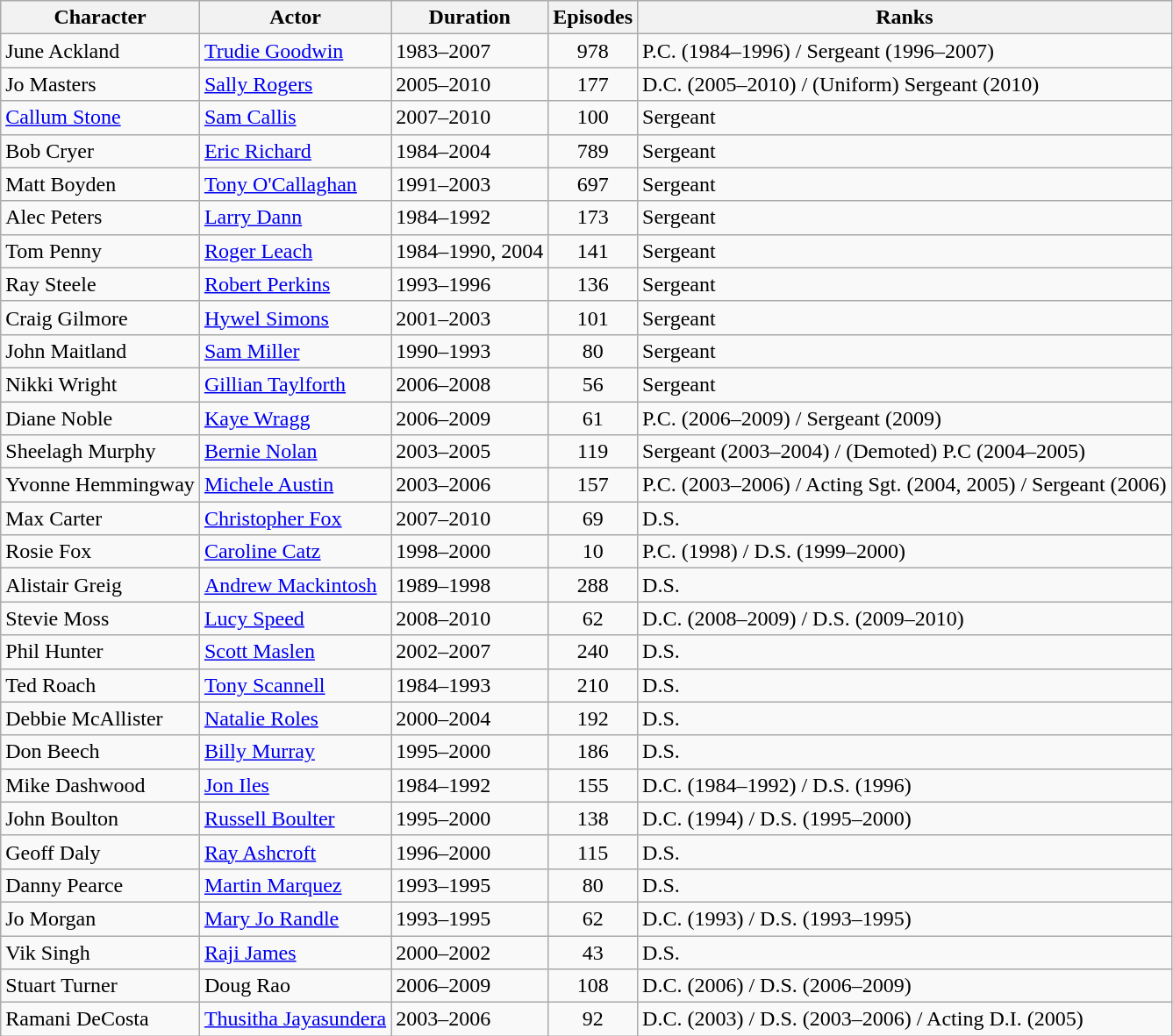<table class="wikitable sortable">
<tr>
<th scope=col>Character</th>
<th scope=col>Actor</th>
<th scope=col>Duration</th>
<th scope=col>Episodes</th>
<th scope=col>Ranks</th>
</tr>
<tr>
<td>June Ackland</td>
<td><a href='#'>Trudie Goodwin</a></td>
<td>1983–2007</td>
<td style="text-align:center;">978</td>
<td>P.C. (1984–1996) / Sergeant (1996–2007)</td>
</tr>
<tr>
<td>Jo Masters</td>
<td><a href='#'>Sally Rogers</a></td>
<td>2005–2010</td>
<td style="text-align:center;">177</td>
<td>D.C. (2005–2010) / (Uniform) Sergeant (2010)</td>
</tr>
<tr>
<td><a href='#'>Callum Stone</a></td>
<td><a href='#'>Sam Callis</a></td>
<td>2007–2010</td>
<td style="text-align:center;">100</td>
<td>Sergeant</td>
</tr>
<tr>
<td>Bob Cryer</td>
<td><a href='#'>Eric Richard</a></td>
<td>1984–2004</td>
<td style="text-align:center;">789</td>
<td>Sergeant</td>
</tr>
<tr>
<td>Matt Boyden</td>
<td><a href='#'>Tony O'Callaghan</a></td>
<td>1991–2003</td>
<td style="text-align:center;">697</td>
<td>Sergeant</td>
</tr>
<tr>
<td>Alec Peters</td>
<td><a href='#'>Larry Dann</a></td>
<td>1984–1992</td>
<td style="text-align:center;">173</td>
<td>Sergeant</td>
</tr>
<tr>
<td>Tom Penny</td>
<td><a href='#'>Roger Leach</a></td>
<td>1984–1990, 2004</td>
<td style="text-align:center;">141</td>
<td>Sergeant</td>
</tr>
<tr>
<td>Ray Steele</td>
<td><a href='#'>Robert Perkins</a></td>
<td>1993–1996</td>
<td style="text-align:center;">136</td>
<td>Sergeant</td>
</tr>
<tr>
<td>Craig Gilmore</td>
<td><a href='#'>Hywel Simons</a></td>
<td>2001–2003</td>
<td style="text-align:center;">101</td>
<td>Sergeant</td>
</tr>
<tr>
<td>John Maitland</td>
<td><a href='#'>Sam Miller</a></td>
<td>1990–1993</td>
<td style="text-align:center;">80</td>
<td>Sergeant</td>
</tr>
<tr>
<td>Nikki Wright</td>
<td><a href='#'>Gillian Taylforth</a></td>
<td>2006–2008</td>
<td style="text-align:center;">56</td>
<td>Sergeant</td>
</tr>
<tr>
<td>Diane Noble</td>
<td><a href='#'>Kaye Wragg</a></td>
<td>2006–2009</td>
<td style="text-align:center;">61</td>
<td>P.C. (2006–2009) / Sergeant (2009)</td>
</tr>
<tr>
<td>Sheelagh Murphy</td>
<td><a href='#'>Bernie Nolan</a></td>
<td>2003–2005</td>
<td style="text-align:center;">119</td>
<td>Sergeant (2003–2004) / (Demoted) P.C (2004–2005)</td>
</tr>
<tr>
<td>Yvonne Hemmingway</td>
<td><a href='#'>Michele Austin</a></td>
<td>2003–2006</td>
<td style="text-align:center;">157</td>
<td>P.C. (2003–2006) / Acting Sgt. (2004, 2005) / Sergeant (2006)</td>
</tr>
<tr>
<td>Max Carter</td>
<td><a href='#'>Christopher Fox</a></td>
<td>2007–2010</td>
<td style="text-align:center;">69</td>
<td>D.S.</td>
</tr>
<tr>
<td>Rosie Fox</td>
<td><a href='#'>Caroline Catz</a></td>
<td>1998–2000</td>
<td style="text-align:center;">10</td>
<td>P.C. (1998) / D.S. (1999–2000)</td>
</tr>
<tr>
<td>Alistair Greig</td>
<td><a href='#'>Andrew Mackintosh</a></td>
<td>1989–1998</td>
<td style="text-align:center;">288</td>
<td>D.S.</td>
</tr>
<tr>
<td>Stevie Moss</td>
<td><a href='#'>Lucy Speed</a></td>
<td>2008–2010</td>
<td style="text-align:center;">62</td>
<td>D.C. (2008–2009) / D.S. (2009–2010)</td>
</tr>
<tr>
<td>Phil Hunter</td>
<td><a href='#'>Scott Maslen</a></td>
<td>2002–2007</td>
<td style="text-align:center;">240</td>
<td>D.S.</td>
</tr>
<tr>
<td>Ted Roach</td>
<td><a href='#'>Tony Scannell</a></td>
<td>1984–1993</td>
<td style="text-align:center;">210</td>
<td>D.S.</td>
</tr>
<tr>
<td>Debbie McAllister</td>
<td><a href='#'>Natalie Roles</a></td>
<td>2000–2004</td>
<td style="text-align:center;">192</td>
<td>D.S.</td>
</tr>
<tr>
<td>Don Beech</td>
<td><a href='#'>Billy Murray</a></td>
<td>1995–2000</td>
<td style="text-align:center;">186</td>
<td>D.S.</td>
</tr>
<tr>
<td>Mike Dashwood</td>
<td><a href='#'>Jon Iles</a></td>
<td>1984–1992</td>
<td style="text-align:center;">155</td>
<td>D.C. (1984–1992) / D.S. (1996)</td>
</tr>
<tr>
<td>John Boulton</td>
<td><a href='#'>Russell Boulter</a></td>
<td>1995–2000</td>
<td style="text-align:center;">138</td>
<td>D.C. (1994) / D.S. (1995–2000)</td>
</tr>
<tr>
<td>Geoff Daly</td>
<td><a href='#'>Ray Ashcroft</a></td>
<td>1996–2000</td>
<td style="text-align:center;">115</td>
<td>D.S.</td>
</tr>
<tr>
<td>Danny Pearce</td>
<td><a href='#'>Martin Marquez</a></td>
<td>1993–1995</td>
<td style="text-align:center;">80</td>
<td>D.S.</td>
</tr>
<tr>
<td>Jo Morgan</td>
<td><a href='#'>Mary Jo Randle</a></td>
<td>1993–1995</td>
<td style="text-align:center;">62</td>
<td>D.C. (1993) / D.S. (1993–1995)</td>
</tr>
<tr>
<td>Vik Singh</td>
<td><a href='#'>Raji James</a></td>
<td>2000–2002</td>
<td style="text-align:center;">43</td>
<td>D.S.</td>
</tr>
<tr>
<td>Stuart Turner</td>
<td>Doug Rao</td>
<td>2006–2009</td>
<td style="text-align:center;">108</td>
<td>D.C. (2006) / D.S. (2006–2009)</td>
</tr>
<tr>
<td>Ramani DeCosta</td>
<td><a href='#'>Thusitha Jayasundera</a></td>
<td>2003–2006</td>
<td style="text-align:center;">92</td>
<td>D.C. (2003) / D.S. (2003–2006) / Acting D.I. (2005)</td>
</tr>
</table>
